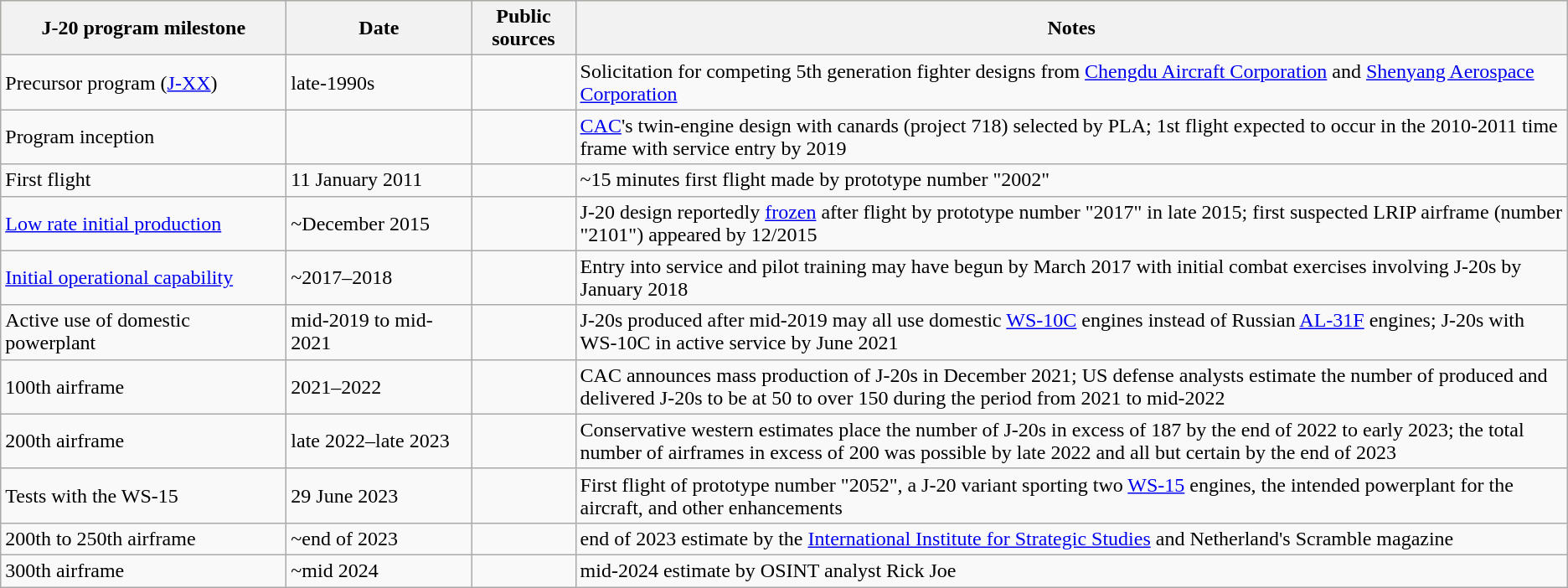<table class="wikitable" >
<tr ---- style="background:#FFDEAD;">
<th style=width:220px;>J-20 program milestone</th>
<th style=width:140px;>Date</th>
<th>Public sources</th>
<th>Notes</th>
</tr>
<tr>
<td>Precursor program (<a href='#'>J-XX</a>)</td>
<td>late-1990s</td>
<td></td>
<td>Solicitation for competing 5th generation fighter designs from <a href='#'>Chengdu Aircraft Corporation</a> and <a href='#'>Shenyang Aerospace Corporation</a></td>
</tr>
<tr>
<td>Program inception</td>
<td></td>
<td></td>
<td><a href='#'>CAC</a>'s twin-engine design with canards (project 718) selected by PLA; 1st flight expected to occur in the 2010-2011 time frame with service entry by 2019</td>
</tr>
<tr>
<td>First flight</td>
<td>11 January 2011</td>
<td></td>
<td>~15 minutes first flight made by prototype number "2002"</td>
</tr>
<tr>
<td><a href='#'>Low rate initial production</a></td>
<td>~December 2015</td>
<td></td>
<td>J-20 design reportedly <a href='#'>frozen</a> after flight by prototype number "2017" in late 2015; first suspected LRIP airframe (number "2101") appeared by 12/2015</td>
</tr>
<tr>
<td><a href='#'>Initial operational capability</a></td>
<td>~2017–2018</td>
<td></td>
<td>Entry into service and pilot training may have begun by March 2017 with initial combat exercises involving J-20s by January 2018</td>
</tr>
<tr>
<td>Active use of domestic powerplant</td>
<td>mid-2019 to mid-2021</td>
<td></td>
<td>J-20s produced after mid-2019 may all use domestic <a href='#'>WS-10C</a> engines instead of Russian <a href='#'>AL-31F</a> engines; J-20s with WS-10C in active service by June 2021</td>
</tr>
<tr>
<td>100th airframe</td>
<td>2021–2022</td>
<td></td>
<td>CAC announces mass production of J-20s in December 2021; US defense analysts estimate the number of produced and delivered J-20s to be at 50 to over 150 during the period from 2021 to mid-2022</td>
</tr>
<tr>
<td>200th airframe</td>
<td>late 2022–late 2023</td>
<td></td>
<td>Conservative western estimates place the number of J-20s in excess of 187 by the end of 2022 to early 2023; the total number of airframes in excess of 200 was possible by late 2022 and all but certain by the end of 2023</td>
</tr>
<tr>
<td>Tests with the WS-15</td>
<td>29 June 2023</td>
<td></td>
<td>First flight of prototype number "2052", a J-20 variant sporting two <a href='#'>WS-15</a> engines, the intended powerplant for the aircraft, and other enhancements</td>
</tr>
<tr>
<td>200th to 250th airframe</td>
<td>~end of 2023</td>
<td></td>
<td>end of 2023 estimate by the <a href='#'>International Institute for Strategic Studies</a> and Netherland's Scramble magazine</td>
</tr>
<tr>
<td>300th airframe</td>
<td>~mid 2024</td>
<td></td>
<td>mid-2024 estimate by OSINT analyst Rick Joe</td>
</tr>
</table>
